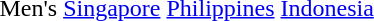<table>
<tr>
<td>Men's</td>
<td> <a href='#'>Singapore</a></td>
<td> <a href='#'>Philippines</a></td>
<td> <a href='#'>Indonesia</a></td>
</tr>
</table>
